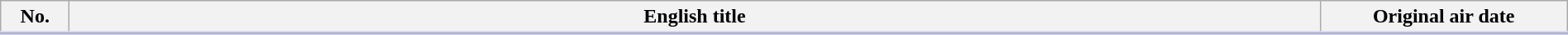<table class="wikitable" style="width:100%; margin:auto; background:#FFF;">
<tr style="border-bottom: 3px solid #CCF;">
<th style="width:3em;">No.</th>
<th>English title</th>
<th style="width:12em;">Original air date</th>
</tr>
<tr>
</tr>
</table>
